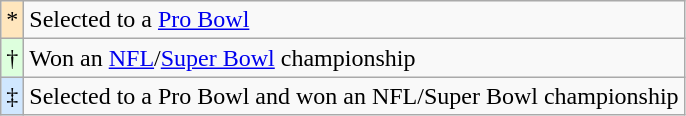<table class="wikitable">
<tr>
<td style="background:#ffe6bd; text-align:center;">*</td>
<td colspan="5">Selected to a <a href='#'>Pro Bowl</a></td>
</tr>
<tr>
<td style="background:#dfd; text-align:center;">†</td>
<td colspan="5">Won an <a href='#'>NFL</a>/<a href='#'>Super Bowl</a> championship</td>
</tr>
<tr>
<td style="background:#d0e7ff; text-align:center;">‡</td>
<td colspan="5">Selected to a Pro Bowl and won an NFL/Super Bowl championship</td>
</tr>
</table>
